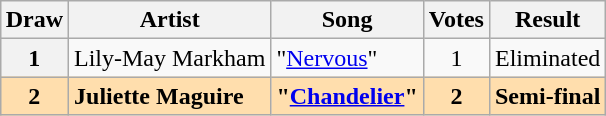<table class="sortable wikitable plainrowheaders" style="margin: 1em auto 1em auto;">
<tr>
<th scope="col">Draw</th>
<th scope="col">Artist</th>
<th scope="col">Song </th>
<th scope="col">Votes</th>
<th scope="col">Result</th>
</tr>
<tr>
<th scope="row" style="text-align:center;">1</th>
<td>Lily-May Markham</td>
<td>"<a href='#'>Nervous</a>" </td>
<td align="center">1</td>
<td>Eliminated</td>
</tr>
<tr style="font-weight: bold; background:navajowhite;">
<th scope="row" style="text-align:center; font-weight:bold; background:navajowhite">2</th>
<td>Juliette Maguire</td>
<td>"<a href='#'>Chandelier</a>" </td>
<td align="center">2</td>
<td>Semi-final</td>
</tr>
</table>
